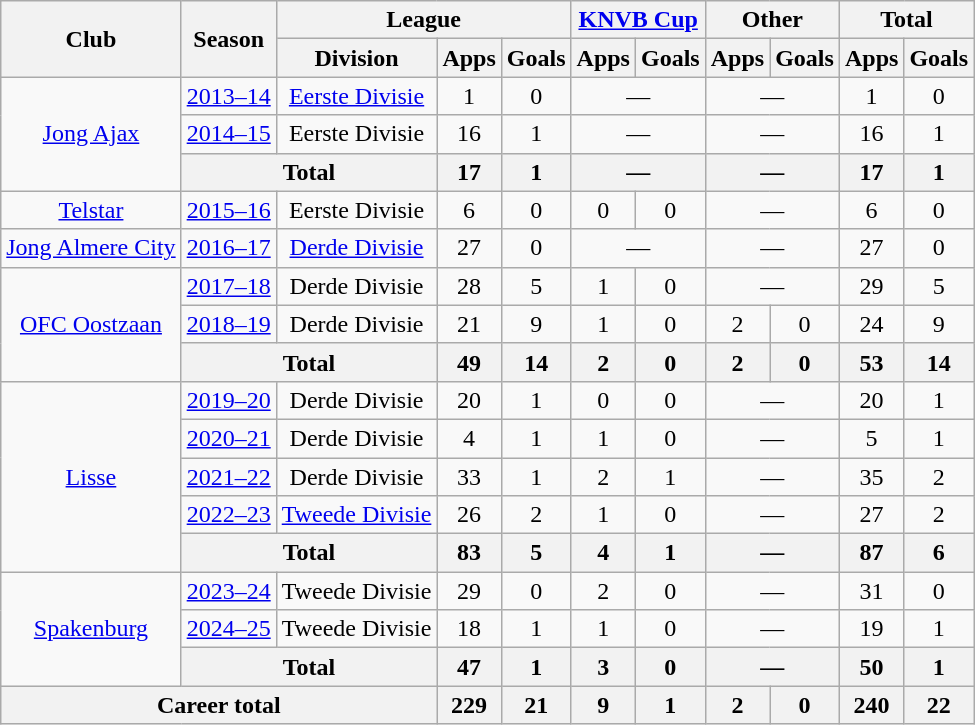<table class="wikitable" style="text-align:center">
<tr>
<th rowspan="2">Club</th>
<th rowspan="2">Season</th>
<th colspan="3">League</th>
<th colspan="2"><a href='#'>KNVB Cup</a></th>
<th colspan="2">Other</th>
<th colspan="2">Total</th>
</tr>
<tr>
<th>Division</th>
<th>Apps</th>
<th>Goals</th>
<th>Apps</th>
<th>Goals</th>
<th>Apps</th>
<th>Goals</th>
<th>Apps</th>
<th>Goals</th>
</tr>
<tr>
<td rowspan="3"><a href='#'>Jong Ajax</a></td>
<td><a href='#'>2013–14</a></td>
<td><a href='#'>Eerste Divisie</a></td>
<td>1</td>
<td>0</td>
<td colspan="2">—</td>
<td colspan="2">—</td>
<td>1</td>
<td>0</td>
</tr>
<tr>
<td><a href='#'>2014–15</a></td>
<td>Eerste Divisie</td>
<td>16</td>
<td>1</td>
<td colspan="2">—</td>
<td colspan="2">—</td>
<td>16</td>
<td>1</td>
</tr>
<tr>
<th colspan="2">Total</th>
<th>17</th>
<th>1</th>
<th colspan="2">—</th>
<th colspan="2">—</th>
<th>17</th>
<th>1</th>
</tr>
<tr>
<td><a href='#'>Telstar</a></td>
<td><a href='#'>2015–16</a></td>
<td>Eerste Divisie</td>
<td>6</td>
<td>0</td>
<td>0</td>
<td>0</td>
<td colspan="2">—</td>
<td>6</td>
<td>0</td>
</tr>
<tr>
<td><a href='#'>Jong Almere City</a></td>
<td><a href='#'>2016–17</a></td>
<td><a href='#'>Derde Divisie</a></td>
<td>27</td>
<td>0</td>
<td colspan="2">—</td>
<td colspan="2">—</td>
<td>27</td>
<td>0</td>
</tr>
<tr>
<td rowspan="3"><a href='#'>OFC Oostzaan</a></td>
<td><a href='#'>2017–18</a></td>
<td>Derde Divisie</td>
<td>28</td>
<td>5</td>
<td>1</td>
<td>0</td>
<td colspan="2">—</td>
<td>29</td>
<td>5</td>
</tr>
<tr>
<td><a href='#'>2018–19</a></td>
<td>Derde Divisie</td>
<td>21</td>
<td>9</td>
<td>1</td>
<td>0</td>
<td>2</td>
<td>0</td>
<td>24</td>
<td>9</td>
</tr>
<tr>
<th colspan="2">Total</th>
<th>49</th>
<th>14</th>
<th>2</th>
<th>0</th>
<th>2</th>
<th>0</th>
<th>53</th>
<th>14</th>
</tr>
<tr>
<td rowspan="5"><a href='#'>Lisse</a></td>
<td><a href='#'>2019–20</a></td>
<td>Derde Divisie</td>
<td>20</td>
<td>1</td>
<td>0</td>
<td>0</td>
<td colspan="2">—</td>
<td>20</td>
<td>1</td>
</tr>
<tr>
<td><a href='#'>2020–21</a></td>
<td>Derde Divisie</td>
<td>4</td>
<td>1</td>
<td>1</td>
<td>0</td>
<td colspan="2">—</td>
<td>5</td>
<td>1</td>
</tr>
<tr>
<td><a href='#'>2021–22</a></td>
<td>Derde Divisie</td>
<td>33</td>
<td>1</td>
<td>2</td>
<td>1</td>
<td colspan="2">—</td>
<td>35</td>
<td>2</td>
</tr>
<tr>
<td><a href='#'>2022–23</a></td>
<td><a href='#'>Tweede Divisie</a></td>
<td>26</td>
<td>2</td>
<td>1</td>
<td>0</td>
<td colspan="2">—</td>
<td>27</td>
<td>2</td>
</tr>
<tr>
<th colspan="2">Total</th>
<th>83</th>
<th>5</th>
<th>4</th>
<th>1</th>
<th colspan="2">—</th>
<th>87</th>
<th>6</th>
</tr>
<tr>
<td rowspan="3"><a href='#'>Spakenburg</a></td>
<td><a href='#'>2023–24</a></td>
<td>Tweede Divisie</td>
<td>29</td>
<td>0</td>
<td>2</td>
<td>0</td>
<td colspan="2">—</td>
<td>31</td>
<td>0</td>
</tr>
<tr>
<td><a href='#'>2024–25</a></td>
<td>Tweede Divisie</td>
<td>18</td>
<td>1</td>
<td>1</td>
<td>0</td>
<td colspan="2">—</td>
<td>19</td>
<td>1</td>
</tr>
<tr>
<th colspan="2">Total</th>
<th>47</th>
<th>1</th>
<th>3</th>
<th>0</th>
<th colspan="2">—</th>
<th>50</th>
<th>1</th>
</tr>
<tr>
<th colspan="3">Career total</th>
<th>229</th>
<th>21</th>
<th>9</th>
<th>1</th>
<th>2</th>
<th>0</th>
<th>240</th>
<th>22</th>
</tr>
</table>
